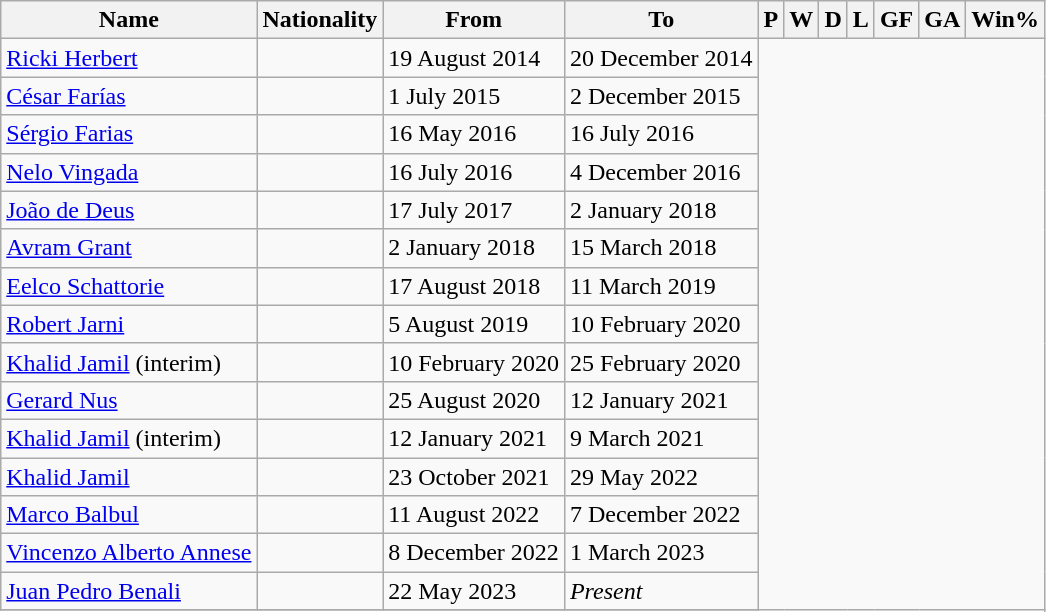<table class="wikitable plainrowheaders sortable" style="text-align:center">
<tr>
<th>Name</th>
<th>Nationality</th>
<th>From</th>
<th class="unsortable">To</th>
<th>P</th>
<th>W</th>
<th>D</th>
<th>L</th>
<th>GF</th>
<th>GA</th>
<th>Win%</th>
</tr>
<tr>
<td scope=row style=text-align:left><a href='#'>Ricki Herbert</a></td>
<td align=left></td>
<td align=left>19 August 2014</td>
<td align=left>20 December 2014<br></td>
</tr>
<tr>
<td scope=row style=text-align:left><a href='#'>César Farías</a></td>
<td align=left></td>
<td align=left>1 July 2015</td>
<td align=left>2 December 2015<br></td>
</tr>
<tr>
<td scope=row style=text-align:left><a href='#'>Sérgio Farias</a></td>
<td align=left></td>
<td align=left>16 May 2016</td>
<td align=left>16 July 2016<br></td>
</tr>
<tr>
<td scope=row style=text-align:left><a href='#'>Nelo Vingada</a></td>
<td align=left></td>
<td align=left>16 July 2016</td>
<td align=left>4 December 2016<br></td>
</tr>
<tr>
<td scope=row style=text-align:left><a href='#'>João de Deus</a></td>
<td align=left></td>
<td align=left>17 July 2017</td>
<td align=left>2 January 2018<br></td>
</tr>
<tr>
<td scope=row style=text-align:left><a href='#'>Avram Grant</a></td>
<td align=left></td>
<td align=left>2 January 2018</td>
<td align=left>15 March 2018<br></td>
</tr>
<tr>
<td scope=row style=text-align:left><a href='#'>Eelco Schattorie</a></td>
<td align=left></td>
<td align=left>17 August 2018</td>
<td align=left>11 March 2019<br></td>
</tr>
<tr>
<td scope=row style=text-align:left><a href='#'>Robert Jarni</a></td>
<td align=left></td>
<td align=left>5 August 2019</td>
<td align=left>10 February 2020<br></td>
</tr>
<tr>
<td scope=row style=text-align:left><a href='#'>Khalid Jamil</a> (interim)</td>
<td align=left></td>
<td align=left>10 February 2020</td>
<td align=left>25 February 2020<br></td>
</tr>
<tr>
<td scope=row style=text-align:left><a href='#'>Gerard Nus</a></td>
<td align=left></td>
<td align=left>25 August 2020</td>
<td align=left>12 January 2021<br></td>
</tr>
<tr>
<td scope=row style=text-align:left><a href='#'>Khalid Jamil</a> (interim)</td>
<td align=left></td>
<td align=left>12 January 2021</td>
<td align=left>9 March 2021<br></td>
</tr>
<tr>
<td scope=row style=text-align:left><a href='#'>Khalid Jamil</a></td>
<td align=left></td>
<td align=left>23 October 2021</td>
<td align=left>29 May 2022<br></td>
</tr>
<tr>
<td scope=row style=text-align:left><a href='#'>Marco Balbul</a></td>
<td align=left></td>
<td align=left>11 August 2022</td>
<td align=left>7 December 2022<br></td>
</tr>
<tr>
<td scope=row style=text-align:left><a href='#'>Vincenzo Alberto Annese</a></td>
<td align=left></td>
<td align=left>8 December 2022</td>
<td align=left>1 March 2023<br></td>
</tr>
<tr>
<td scope=row style=text-align:left><a href='#'>Juan Pedro Benali</a></td>
<td align=left></td>
<td align=left>22 May 2023</td>
<td align=left><em>Present</em><br></td>
</tr>
<tr>
</tr>
</table>
